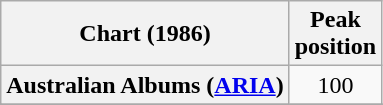<table class="wikitable sortable plainrowheaders" style="text-align:center">
<tr>
<th scope="col">Chart (1986)</th>
<th scope="col">Peak<br>position</th>
</tr>
<tr>
<th scope="row">Australian Albums (<a href='#'>ARIA</a>)</th>
<td style="text-align:center;">100</td>
</tr>
<tr>
</tr>
<tr>
</tr>
<tr>
</tr>
<tr>
</tr>
</table>
